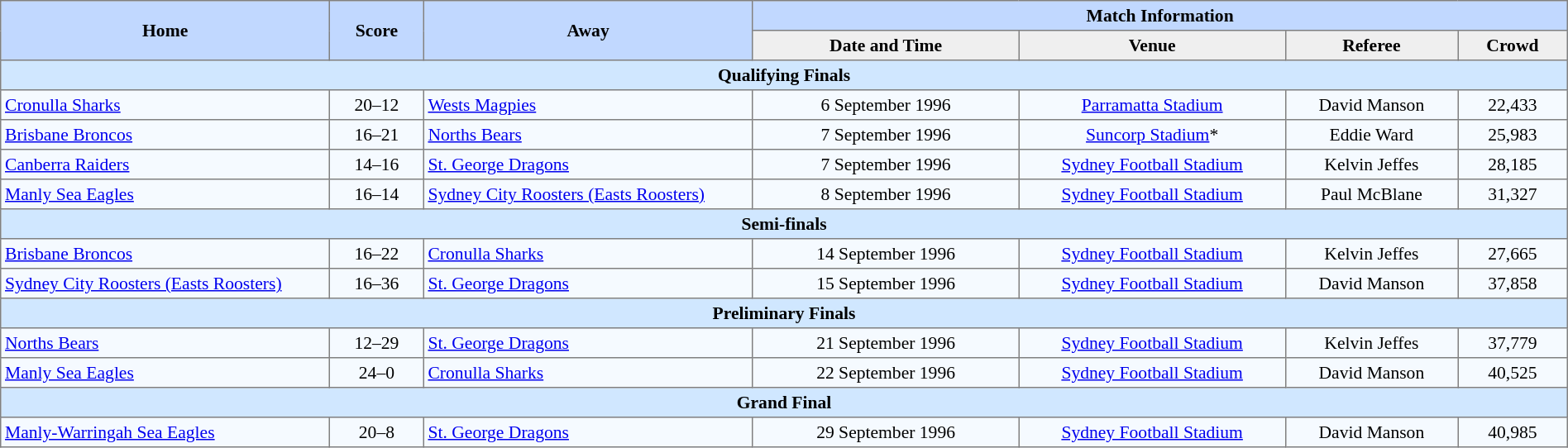<table border=1 style="border-collapse:collapse; font-size:90%; text-align:center;" cellpadding=3 cellspacing=0 width=100%>
<tr bgcolor=#C1D8FF>
<th rowspan=2 width=21%>Home</th>
<th rowspan=2 width=6%>Score</th>
<th rowspan=2 width=21%>Away</th>
<th colspan=6>Match Information</th>
</tr>
<tr bgcolor=#EFEFEF>
<th width=17%>Date and Time</th>
<th width=17%>Venue</th>
<th width=11%>Referee</th>
<th width=7%>Crowd</th>
</tr>
<tr bgcolor="#D0E7FF">
<td colspan=7><strong>Qualifying Finals</strong></td>
</tr>
<tr bgcolor=#F5FAFF>
<td align=left> <a href='#'>Cronulla Sharks</a></td>
<td>20–12</td>
<td align=left> <a href='#'>Wests Magpies</a></td>
<td>6 September 1996</td>
<td><a href='#'>Parramatta Stadium</a></td>
<td>David Manson</td>
<td>22,433</td>
</tr>
<tr bgcolor=#F5FAFF>
<td align=left> <a href='#'>Brisbane Broncos</a></td>
<td>16–21</td>
<td align=left> <a href='#'>Norths Bears</a></td>
<td>7 September 1996</td>
<td><a href='#'>Suncorp Stadium</a>*</td>
<td>Eddie Ward</td>
<td>25,983</td>
</tr>
<tr bgcolor=#F5FAFF>
<td align=left> <a href='#'>Canberra Raiders</a></td>
<td>14–16</td>
<td align=left> <a href='#'>St. George Dragons</a></td>
<td>7 September 1996</td>
<td><a href='#'>Sydney Football Stadium</a></td>
<td>Kelvin Jeffes</td>
<td>28,185</td>
</tr>
<tr bgcolor=#F5FAFF>
<td align=left> <a href='#'>Manly Sea Eagles</a></td>
<td>16–14</td>
<td align=left> <a href='#'>Sydney City Roosters (Easts Roosters)</a></td>
<td>8 September 1996</td>
<td><a href='#'>Sydney Football Stadium</a></td>
<td>Paul McBlane</td>
<td>31,327</td>
</tr>
<tr bgcolor="#D0E7FF">
<td colspan=7><strong>Semi-finals</strong></td>
</tr>
<tr bgcolor=#F5FAFF>
<td align=left> <a href='#'>Brisbane Broncos</a></td>
<td>16–22</td>
<td align=left> <a href='#'>Cronulla Sharks</a></td>
<td>14 September 1996</td>
<td><a href='#'>Sydney Football Stadium</a></td>
<td>Kelvin Jeffes</td>
<td>27,665</td>
</tr>
<tr bgcolor=#F5FAFF>
<td align=left> <a href='#'>Sydney City Roosters (Easts Roosters)</a></td>
<td>16–36</td>
<td align=left> <a href='#'>St. George Dragons</a></td>
<td>15 September 1996</td>
<td><a href='#'>Sydney Football Stadium</a></td>
<td>David Manson</td>
<td>37,858</td>
</tr>
<tr bgcolor="#D0E7FF">
<td colspan=7><strong>Preliminary Finals</strong></td>
</tr>
<tr bgcolor=#F5FAFF>
<td align=left> <a href='#'>Norths Bears</a></td>
<td>12–29</td>
<td align=left> <a href='#'>St. George Dragons</a></td>
<td>21 September 1996</td>
<td><a href='#'>Sydney Football Stadium</a></td>
<td>Kelvin Jeffes</td>
<td>37,779</td>
</tr>
<tr bgcolor=#F5FAFF>
<td align=left> <a href='#'>Manly Sea Eagles</a></td>
<td>24–0</td>
<td align=left> <a href='#'>Cronulla Sharks</a></td>
<td>22 September 1996</td>
<td><a href='#'>Sydney Football Stadium</a></td>
<td>David Manson</td>
<td>40,525</td>
</tr>
<tr bgcolor="#D0E7FF">
<td colspan=7><strong>Grand Final</strong></td>
</tr>
<tr bgcolor=#F5FAFF>
<td align=left> <a href='#'>Manly-Warringah Sea Eagles</a></td>
<td>20–8</td>
<td align=left> <a href='#'>St. George Dragons</a></td>
<td>29 September 1996</td>
<td><a href='#'>Sydney Football Stadium</a></td>
<td>David Manson</td>
<td>40,985</td>
</tr>
</table>
